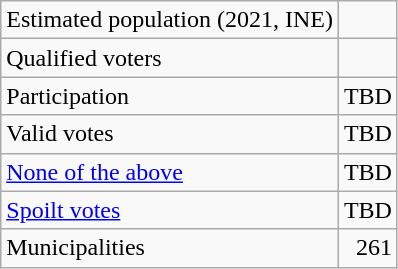<table class="wikitable">
<tr>
<td>Estimated population (2021, INE)</td>
<td align="right"></td>
</tr>
<tr>
<td>Qualified voters</td>
<td align="right"></td>
</tr>
<tr>
<td>Participation</td>
<td align="right">TBD</td>
</tr>
<tr>
<td>Valid votes</td>
<td align="right">TBD</td>
</tr>
<tr>
<td><a href='#'>None of the above</a></td>
<td align="right">TBD</td>
</tr>
<tr>
<td><a href='#'>Spoilt votes</a></td>
<td align="right">TBD</td>
</tr>
<tr>
<td>Municipalities</td>
<td align="right">261</td>
</tr>
</table>
